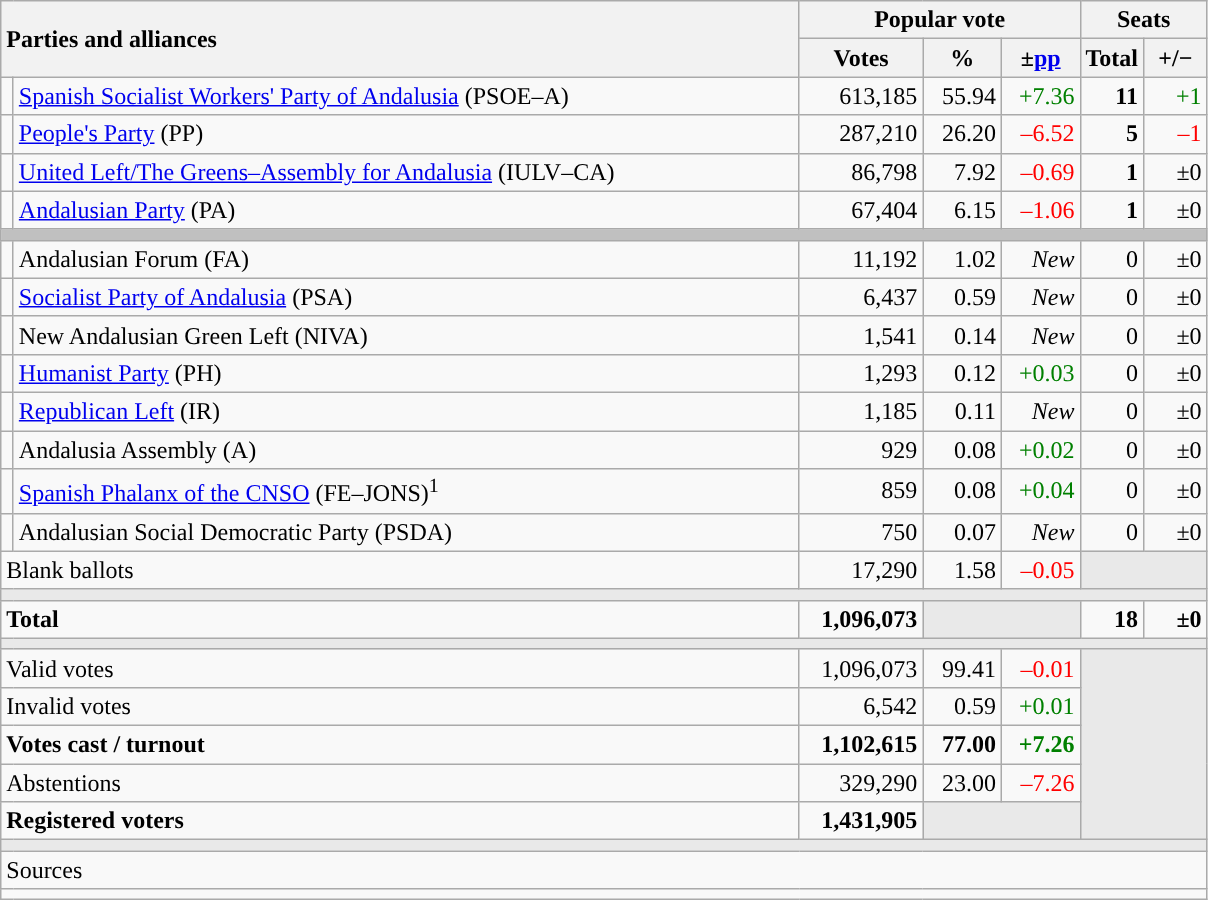<table class="wikitable" style="text-align:right;">
<tr>
<th style="text-align:left;" rowspan="2" colspan="2" width="525">Parties and alliances</th>
<th colspan="3">Popular vote</th>
<th colspan="2">Seats</th>
</tr>
<tr>
<th width="75">Votes</th>
<th width="45">%</th>
<th width="45">±<a href='#'>pp</a></th>
<th width="35">Total</th>
<th width="35">+/−</th>
</tr>
<tr>
<td width="1" style="color:inherit;background:"></td>
<td align="left"><a href='#'>Spanish Socialist Workers' Party of Andalusia</a> (PSOE–A)</td>
<td>613,185</td>
<td>55.94</td>
<td style="color:green;">+7.36</td>
<td><strong>11</strong></td>
<td style="color:green;">+1</td>
</tr>
<tr>
<td style="color:inherit;background:"></td>
<td align="left"><a href='#'>People's Party</a> (PP)</td>
<td>287,210</td>
<td>26.20</td>
<td style="color:red;">–6.52</td>
<td><strong>5</strong></td>
<td style="color:red;">–1</td>
</tr>
<tr>
<td style="color:inherit;background:"></td>
<td align="left"><a href='#'>United Left/The Greens–Assembly for Andalusia</a> (IULV–CA)</td>
<td>86,798</td>
<td>7.92</td>
<td style="color:red;">–0.69</td>
<td><strong>1</strong></td>
<td>±0</td>
</tr>
<tr>
<td style="color:inherit;background:"></td>
<td align="left"><a href='#'>Andalusian Party</a> (PA)</td>
<td>67,404</td>
<td>6.15</td>
<td style="color:red;">–1.06</td>
<td><strong>1</strong></td>
<td>±0</td>
</tr>
<tr>
<td colspan="7" bgcolor="#C0C0C0"></td>
</tr>
<tr>
<td style="color:inherit;background:"></td>
<td align="left">Andalusian Forum (FA)</td>
<td>11,192</td>
<td>1.02</td>
<td><em>New</em></td>
<td>0</td>
<td>±0</td>
</tr>
<tr>
<td style="color:inherit;background:"></td>
<td align="left"><a href='#'>Socialist Party of Andalusia</a> (PSA)</td>
<td>6,437</td>
<td>0.59</td>
<td><em>New</em></td>
<td>0</td>
<td>±0</td>
</tr>
<tr>
<td style="color:inherit;background:"></td>
<td align="left">New Andalusian Green Left (NIVA)</td>
<td>1,541</td>
<td>0.14</td>
<td><em>New</em></td>
<td>0</td>
<td>±0</td>
</tr>
<tr>
<td style="color:inherit;background:"></td>
<td align="left"><a href='#'>Humanist Party</a> (PH)</td>
<td>1,293</td>
<td>0.12</td>
<td style="color:green;">+0.03</td>
<td>0</td>
<td>±0</td>
</tr>
<tr>
<td style="color:inherit;background:"></td>
<td align="left"><a href='#'>Republican Left</a> (IR)</td>
<td>1,185</td>
<td>0.11</td>
<td><em>New</em></td>
<td>0</td>
<td>±0</td>
</tr>
<tr>
<td style="color:inherit;background:"></td>
<td align="left">Andalusia Assembly (A)</td>
<td>929</td>
<td>0.08</td>
<td style="color:green;">+0.02</td>
<td>0</td>
<td>±0</td>
</tr>
<tr>
<td style="color:inherit;background:"></td>
<td align="left"><a href='#'>Spanish Phalanx of the CNSO</a> (FE–JONS)<sup>1</sup></td>
<td>859</td>
<td>0.08</td>
<td style="color:green;">+0.04</td>
<td>0</td>
<td>±0</td>
</tr>
<tr>
<td style="color:inherit;background:"></td>
<td align="left">Andalusian Social Democratic Party (PSDA)</td>
<td>750</td>
<td>0.07</td>
<td><em>New</em></td>
<td>0</td>
<td>±0</td>
</tr>
<tr>
<td align="left" colspan="2">Blank ballots</td>
<td>17,290</td>
<td>1.58</td>
<td style="color:red;">–0.05</td>
<td bgcolor="#E9E9E9" colspan="2"></td>
</tr>
<tr>
<td colspan="7" bgcolor="#E9E9E9"></td>
</tr>
<tr style="font-weight:bold;">
<td align="left" colspan="2">Total</td>
<td>1,096,073</td>
<td bgcolor="#E9E9E9" colspan="2"></td>
<td>18</td>
<td>±0</td>
</tr>
<tr>
<td colspan="7" bgcolor="#E9E9E9"></td>
</tr>
<tr>
<td align="left" colspan="2">Valid votes</td>
<td>1,096,073</td>
<td>99.41</td>
<td style="color:red;">–0.01</td>
<td bgcolor="#E9E9E9" colspan="2" rowspan="5"></td>
</tr>
<tr>
<td align="left" colspan="2">Invalid votes</td>
<td>6,542</td>
<td>0.59</td>
<td style="color:green;">+0.01</td>
</tr>
<tr style="font-weight:bold;">
<td align="left" colspan="2">Votes cast / turnout</td>
<td>1,102,615</td>
<td>77.00</td>
<td style="color:green;">+7.26</td>
</tr>
<tr>
<td align="left" colspan="2">Abstentions</td>
<td>329,290</td>
<td>23.00</td>
<td style="color:red;">–7.26</td>
</tr>
<tr style="font-weight:bold;">
<td align="left" colspan="2">Registered voters</td>
<td>1,431,905</td>
<td bgcolor="#E9E9E9" colspan="2"></td>
</tr>
<tr>
<td colspan="7" bgcolor="#E9E9E9"></td>
</tr>
<tr>
<td align="left" colspan="7">Sources</td>
</tr>
<tr>
<td colspan="7" style="text-align:left; max-width:790px;"></td>
</tr>
</table>
